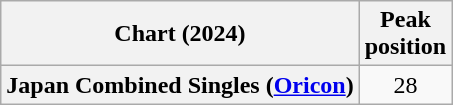<table class="wikitable sortable plainrowheaders" style="text-align:center">
<tr>
<th scope="col">Chart (2024)</th>
<th scope="col">Peak<br>position</th>
</tr>
<tr>
<th scope="row">Japan Combined Singles (<a href='#'>Oricon</a>)</th>
<td>28</td>
</tr>
</table>
